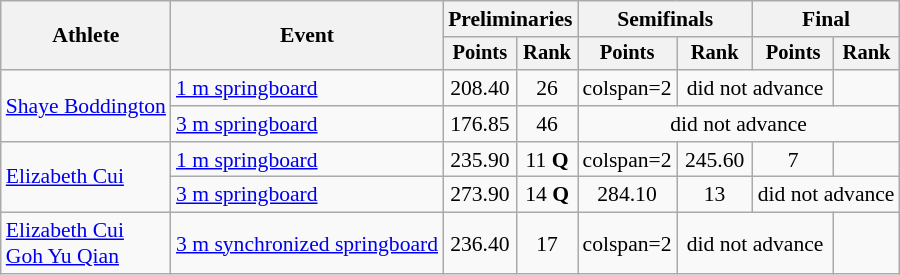<table class="wikitable" style="text-align:center; font-size:90%">
<tr>
<th rowspan=2>Athlete</th>
<th rowspan=2>Event</th>
<th colspan=2>Preliminaries</th>
<th colspan=2>Semifinals</th>
<th colspan=2>Final</th>
</tr>
<tr style="font-size:95%">
<th>Points</th>
<th>Rank</th>
<th>Points</th>
<th>Rank</th>
<th>Points</th>
<th>Rank</th>
</tr>
<tr>
<td align=left rowspan=2><a href='#'>Shaye Boddington</a></td>
<td align=left><a href='#'>1 m springboard</a></td>
<td>208.40</td>
<td>26</td>
<td>colspan=2 </td>
<td colspan=2>did not advance</td>
</tr>
<tr>
<td align=left><a href='#'>3 m springboard</a></td>
<td>176.85</td>
<td>46</td>
<td colspan=4>did not advance</td>
</tr>
<tr>
<td align=left rowspan=2><a href='#'>Elizabeth Cui</a></td>
<td align=left><a href='#'>1 m springboard</a></td>
<td>235.90</td>
<td>11 <strong>Q</strong></td>
<td>colspan=2 </td>
<td>245.60</td>
<td>7</td>
</tr>
<tr>
<td align=left><a href='#'>3 m springboard</a></td>
<td>273.90</td>
<td>14 <strong>Q</strong></td>
<td>284.10</td>
<td>13</td>
<td colspan=2>did not advance</td>
</tr>
<tr>
<td align=left><a href='#'>Elizabeth Cui</a><br><a href='#'>Goh Yu Qian</a></td>
<td align=left><a href='#'>3 m synchronized springboard</a></td>
<td>236.40</td>
<td>17</td>
<td>colspan=2 </td>
<td colspan=2>did not advance</td>
</tr>
</table>
